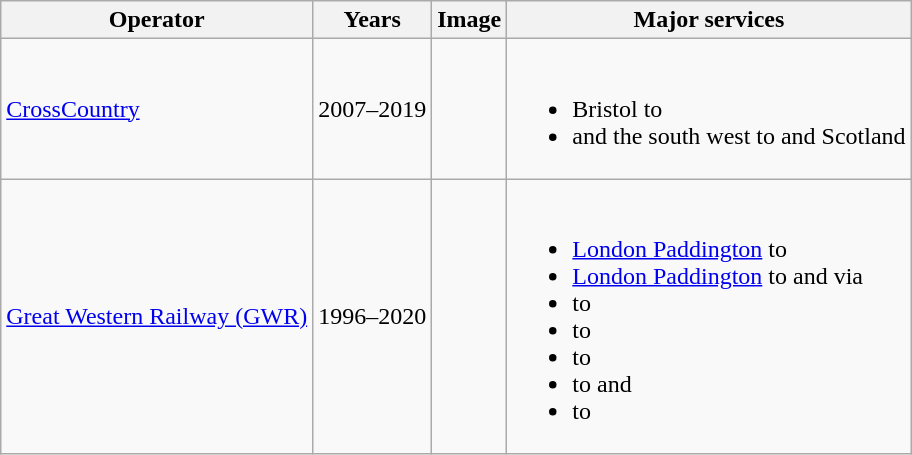<table class="wikitable">
<tr>
<th>Operator</th>
<th>Years</th>
<th>Image</th>
<th>Major services</th>
</tr>
<tr>
<td><a href='#'>CrossCountry</a></td>
<td>2007–2019</td>
<td></td>
<td><br><ul><li>Bristol to </li><li> and the south west to  and Scotland</li></ul></td>
</tr>
<tr>
<td><a href='#'>Great Western Railway (GWR)</a></td>
<td>1996–2020</td>
<td></td>
<td><br><ul><li><a href='#'>London Paddington</a> to </li><li><a href='#'>London Paddington</a> to  and  via </li><li> to </li><li> to </li><li> to </li><li> to  and </li><li> to </li></ul></td>
</tr>
</table>
